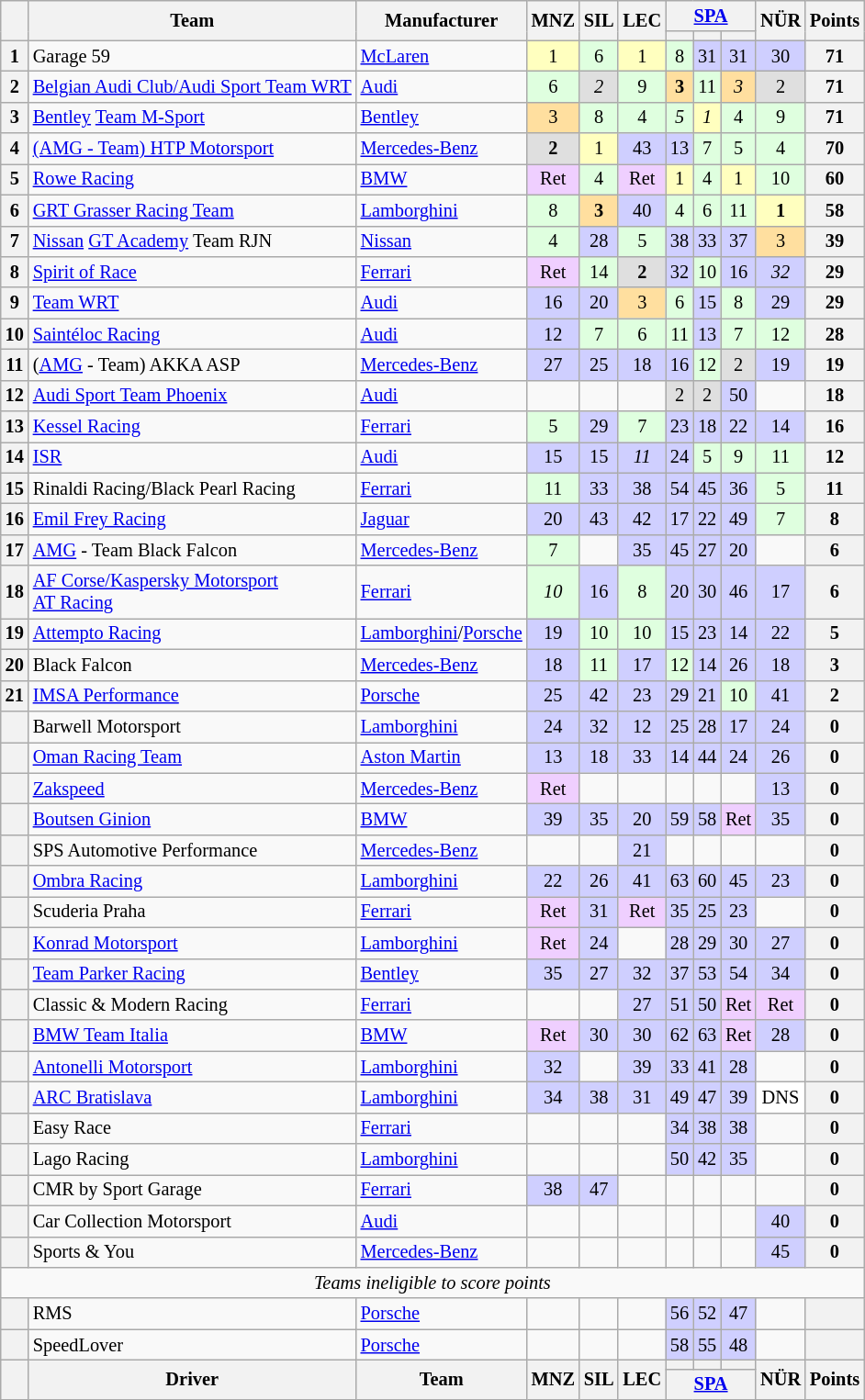<table class="wikitable" style="font-size: 85%; text-align:center;">
<tr>
<th rowspan=2></th>
<th rowspan=2>Team</th>
<th rowspan=2>Manufacturer</th>
<th rowspan=2>MNZ<br></th>
<th rowspan=2>SIL<br></th>
<th rowspan=2>LEC<br></th>
<th colspan=3><a href='#'>SPA</a><br></th>
<th rowspan=2>NÜR<br></th>
<th rowspan=2>Points</th>
</tr>
<tr>
<th></th>
<th></th>
<th></th>
</tr>
<tr>
<th>1</th>
<td align=left> Garage 59</td>
<td align=left><a href='#'>McLaren</a></td>
<td style="background:#FFFFBF;">1</td>
<td style="background:#DFFFDF;">6</td>
<td style="background:#FFFFBF;">1</td>
<td style="background:#DFFFDF;">8</td>
<td style="background:#CFCFFF;">31</td>
<td style="background:#CFCFFF;">31</td>
<td style="background:#CFCFFF;">30</td>
<th>71</th>
</tr>
<tr>
<th>2</th>
<td align=left> <a href='#'>Belgian Audi Club/Audi Sport Team WRT</a></td>
<td align=left><a href='#'>Audi</a></td>
<td style="background:#DFFFDF;">6</td>
<td style="background:#DFDFDF;"><em>2</em></td>
<td style="background:#DFFFDF;">9</td>
<td style="background:#FFDF9F;"><strong>3</strong></td>
<td style="background:#DFFFDF;">11</td>
<td style="background:#FFDF9F;"><em>3</em></td>
<td style="background:#DFDFDF;">2</td>
<th>71</th>
</tr>
<tr>
<th>3</th>
<td align=left> <a href='#'>Bentley</a> <a href='#'>Team M-Sport</a></td>
<td align=left><a href='#'>Bentley</a></td>
<td style="background:#FFDF9F;">3</td>
<td style="background:#DFFFDF;">8</td>
<td style="background:#DFFFDF;">4</td>
<td style="background:#DFFFDF;"><em>5</em></td>
<td style="background:#FFFFBF;"><em>1</em></td>
<td style="background:#DFFFDF;">4</td>
<td style="background:#DFFFDF;">9</td>
<th>71</th>
</tr>
<tr>
<th>4</th>
<td align=left> <a href='#'>(AMG - Team) HTP Motorsport</a></td>
<td align=left><a href='#'>Mercedes-Benz</a></td>
<td style="background:#DFDFDF;"><strong>2</strong></td>
<td style="background:#FFFFBF;">1</td>
<td style="background:#CFCFFF;">43</td>
<td style="background:#CFCFFF;">13</td>
<td style="background:#DFFFDF;">7</td>
<td style="background:#DFFFDF;">5</td>
<td style="background:#DFFFDF;">4</td>
<th>70</th>
</tr>
<tr>
<th>5</th>
<td align=left> <a href='#'>Rowe Racing</a></td>
<td align=left><a href='#'>BMW</a></td>
<td style="background:#EFCFFF;">Ret</td>
<td style="background:#DFFFDF;">4</td>
<td style="background:#EFCFFF;">Ret</td>
<td style="background:#FFFFBF;">1</td>
<td style="background:#DFFFDF;">4</td>
<td style="background:#FFFFBF;">1</td>
<td style="background:#DFFFDF;">10</td>
<th>60</th>
</tr>
<tr>
<th>6</th>
<td align=left> <a href='#'>GRT Grasser Racing Team</a></td>
<td align=left><a href='#'>Lamborghini</a></td>
<td style="background:#DFFFDF;">8</td>
<td style="background:#FFDF9F;"><strong>3</strong></td>
<td style="background:#CFCFFF;">40</td>
<td style="background:#DFFFDF;">4</td>
<td style="background:#DFFFDF;">6</td>
<td style="background:#DFFFDF;">11</td>
<td style="background:#FFFFBF;"><strong>1</strong></td>
<th>58</th>
</tr>
<tr>
<th>7</th>
<td align=left> <a href='#'>Nissan</a> <a href='#'>GT Academy</a> Team RJN</td>
<td align=left><a href='#'>Nissan</a></td>
<td style="background:#DFFFDF;">4</td>
<td style="background:#CFCFFF;">28</td>
<td style="background:#DFFFDF;">5</td>
<td style="background:#CFCFFF;">38</td>
<td style="background:#CFCFFF;">33</td>
<td style="background:#CFCFFF;">37</td>
<td style="background:#FFDF9F;">3</td>
<th>39</th>
</tr>
<tr>
<th>8</th>
<td align=left> <a href='#'>Spirit of Race</a></td>
<td align=left><a href='#'>Ferrari</a></td>
<td style="background:#EFCFFF;">Ret</td>
<td style="background:#DFFFDF;">14</td>
<td style="background:#DFDFDF;"><strong>2</strong></td>
<td style="background:#CFCFFF;">32</td>
<td style="background:#DFFFDF;">10</td>
<td style="background:#CFCFFF;">16</td>
<td style="background:#CFCFFF;"><em>32</em></td>
<th>29</th>
</tr>
<tr>
<th>9</th>
<td align=left> <a href='#'>Team WRT</a></td>
<td align=left><a href='#'>Audi</a></td>
<td style="background:#CFCFFF;">16</td>
<td style="background:#CFCFFF;">20</td>
<td style="background:#FFDF9F;">3</td>
<td style="background:#DFFFDF;">6</td>
<td style="background:#CFCFFF;">15</td>
<td style="background:#DFFFDF;">8</td>
<td style="background:#CFCFFF;">29</td>
<th>29</th>
</tr>
<tr>
<th>10</th>
<td align=left> <a href='#'>Saintéloc Racing</a></td>
<td align=left><a href='#'>Audi</a></td>
<td style="background:#CFCFFF;">12</td>
<td style="background:#DFFFDF;">7</td>
<td style="background:#DFFFDF;">6</td>
<td style="background:#DFFFDF;">11</td>
<td style="background:#CFCFFF;">13</td>
<td style="background:#DFFFDF;">7</td>
<td style="background:#DFFFDF;">12</td>
<th>28</th>
</tr>
<tr>
<th>11</th>
<td align=left> (<a href='#'>AMG</a> - Team) AKKA ASP</td>
<td align=left><a href='#'>Mercedes-Benz</a></td>
<td style="background:#CFCFFF;">27</td>
<td style="background:#CFCFFF;">25</td>
<td style="background:#CFCFFF;">18</td>
<td style="background:#CFCFFF;">16</td>
<td style="background:#DFFFDF;">12</td>
<td style="background:#DFDFDF;">2</td>
<td style="background:#CFCFFF;">19</td>
<th>19</th>
</tr>
<tr>
<th>12</th>
<td align=left> <a href='#'>Audi Sport Team Phoenix</a></td>
<td align=left><a href='#'>Audi</a></td>
<td></td>
<td></td>
<td></td>
<td style="background:#DFDFDF;">2</td>
<td style="background:#DFDFDF;">2</td>
<td style="background:#CFCFFF;">50</td>
<td></td>
<th>18</th>
</tr>
<tr>
<th>13</th>
<td align=left> <a href='#'>Kessel Racing</a></td>
<td align=left><a href='#'>Ferrari</a></td>
<td style="background:#DFFFDF;">5</td>
<td style="background:#CFCFFF;">29</td>
<td style="background:#DFFFDF;">7</td>
<td style="background:#CFCFFF;">23</td>
<td style="background:#CFCFFF;">18</td>
<td style="background:#CFCFFF;">22</td>
<td style="background:#CFCFFF;">14</td>
<th>16</th>
</tr>
<tr>
<th>14</th>
<td align=left> <a href='#'>ISR</a></td>
<td align=left><a href='#'>Audi</a></td>
<td style="background:#CFCFFF;">15</td>
<td style="background:#CFCFFF;">15</td>
<td style="background:#CFCFFF;"><em>11</em></td>
<td style="background:#CFCFFF;">24</td>
<td style="background:#DFFFDF;">5</td>
<td style="background:#DFFFDF;">9</td>
<td style="background:#DFFFDF;">11</td>
<th>12</th>
</tr>
<tr>
<th>15</th>
<td align=left> Rinaldi Racing/Black Pearl Racing</td>
<td align=left><a href='#'>Ferrari</a></td>
<td style="background:#DFFFDF;">11</td>
<td style="background:#CFCFFF;">33</td>
<td style="background:#CFCFFF;">38</td>
<td style="background:#CFCFFF;">54</td>
<td style="background:#CFCFFF;">45</td>
<td style="background:#CFCFFF;">36</td>
<td style="background:#DFFFDF;">5</td>
<th>11</th>
</tr>
<tr>
<th>16</th>
<td align=left> <a href='#'>Emil Frey Racing</a></td>
<td align=left><a href='#'>Jaguar</a></td>
<td style="background:#CFCFFF;">20</td>
<td style="background:#CFCFFF;">43</td>
<td style="background:#CFCFFF;">42</td>
<td style="background:#CFCFFF;">17</td>
<td style="background:#CFCFFF;">22</td>
<td style="background:#CFCFFF;">49</td>
<td style="background:#DFFFDF;">7</td>
<th>8</th>
</tr>
<tr>
<th>17</th>
<td align=left> <a href='#'>AMG</a> - Team Black Falcon</td>
<td align=left><a href='#'>Mercedes-Benz</a></td>
<td style="background:#DFFFDF;">7</td>
<td></td>
<td style="background:#CFCFFF;">35</td>
<td style="background:#CFCFFF;">45</td>
<td style="background:#CFCFFF;">27</td>
<td style="background:#CFCFFF;">20</td>
<td></td>
<th>6</th>
</tr>
<tr>
<th>18</th>
<td align=left> <a href='#'>AF Corse/Kaspersky Motorsport</a><br> <a href='#'>AT Racing</a></td>
<td align=left><a href='#'>Ferrari</a></td>
<td style="background:#DFFFDF;"><em>10</em></td>
<td style="background:#CFCFFF;">16</td>
<td style="background:#DFFFDF;">8</td>
<td style="background:#CFCFFF;">20</td>
<td style="background:#CFCFFF;">30</td>
<td style="background:#CFCFFF;">46</td>
<td style="background:#CFCFFF;">17</td>
<th>6</th>
</tr>
<tr>
<th>19</th>
<td align=left> <a href='#'>Attempto Racing</a></td>
<td align=left><a href='#'>Lamborghini</a>/<a href='#'>Porsche</a></td>
<td style="background:#CFCFFF;">19</td>
<td style="background:#DFFFDF;">10</td>
<td style="background:#DFFFDF;">10</td>
<td style="background:#CFCFFF;">15</td>
<td style="background:#CFCFFF;">23</td>
<td style="background:#CFCFFF;">14</td>
<td style="background:#CFCFFF;">22</td>
<th>5</th>
</tr>
<tr>
<th>20</th>
<td align=left> Black Falcon</td>
<td align=left><a href='#'>Mercedes-Benz</a></td>
<td style="background:#CFCFFF;">18</td>
<td style="background:#DFFFDF;">11</td>
<td style="background:#CFCFFF;">17</td>
<td style="background:#DFFFDF;">12</td>
<td style="background:#CFCFFF;">14</td>
<td style="background:#CFCFFF;">26</td>
<td style="background:#CFCFFF;">18</td>
<th>3</th>
</tr>
<tr>
<th>21</th>
<td align=left> <a href='#'>IMSA Performance</a></td>
<td align=left><a href='#'>Porsche</a></td>
<td style="background:#CFCFFF;">25</td>
<td style="background:#CFCFFF;">42</td>
<td style="background:#CFCFFF;">23</td>
<td style="background:#CFCFFF;">29</td>
<td style="background:#CFCFFF;">21</td>
<td style="background:#DFFFDF;">10</td>
<td style="background:#CFCFFF;">41</td>
<th>2</th>
</tr>
<tr>
<th></th>
<td align=left> Barwell Motorsport</td>
<td align=left><a href='#'>Lamborghini</a></td>
<td style="background:#CFCFFF;">24</td>
<td style="background:#CFCFFF;">32</td>
<td style="background:#CFCFFF;">12</td>
<td style="background:#CFCFFF;">25</td>
<td style="background:#CFCFFF;">28</td>
<td style="background:#CFCFFF;">17</td>
<td style="background:#CFCFFF;">24</td>
<th>0</th>
</tr>
<tr>
<th></th>
<td align=left> <a href='#'>Oman Racing Team</a></td>
<td align=left><a href='#'>Aston Martin</a></td>
<td style="background:#CFCFFF;">13</td>
<td style="background:#CFCFFF;">18</td>
<td style="background:#CFCFFF;">33</td>
<td style="background:#CFCFFF;">14</td>
<td style="background:#CFCFFF;">44</td>
<td style="background:#CFCFFF;">24</td>
<td style="background:#CFCFFF;">26</td>
<th>0</th>
</tr>
<tr>
<th></th>
<td align=left> <a href='#'>Zakspeed</a></td>
<td align=left><a href='#'>Mercedes-Benz</a></td>
<td style="background:#EFCFFF;">Ret</td>
<td></td>
<td></td>
<td></td>
<td></td>
<td></td>
<td style="background:#CFCFFF;">13</td>
<th>0</th>
</tr>
<tr>
<th></th>
<td align=left> <a href='#'>Boutsen Ginion</a></td>
<td align=left><a href='#'>BMW</a></td>
<td style="background:#CFCFFF;">39</td>
<td style="background:#CFCFFF;">35</td>
<td style="background:#CFCFFF;">20</td>
<td style="background:#CFCFFF;">59</td>
<td style="background:#CFCFFF;">58</td>
<td style="background:#EFCFFF;">Ret</td>
<td style="background:#CFCFFF;">35</td>
<th>0</th>
</tr>
<tr>
<th></th>
<td align=left> SPS Automotive Performance</td>
<td align=left><a href='#'>Mercedes-Benz</a></td>
<td></td>
<td></td>
<td style="background:#CFCFFF;">21</td>
<td></td>
<td></td>
<td></td>
<td></td>
<th>0</th>
</tr>
<tr>
<th></th>
<td align=left> <a href='#'>Ombra Racing</a></td>
<td align=left><a href='#'>Lamborghini</a></td>
<td style="background:#CFCFFF;">22</td>
<td style="background:#CFCFFF;">26</td>
<td style="background:#CFCFFF;">41</td>
<td style="background:#CFCFFF;">63</td>
<td style="background:#CFCFFF;">60</td>
<td style="background:#CFCFFF;">45</td>
<td style="background:#CFCFFF;">23</td>
<th>0</th>
</tr>
<tr>
<th></th>
<td align=left> Scuderia Praha</td>
<td align=left><a href='#'>Ferrari</a></td>
<td style="background:#EFCFFF;">Ret</td>
<td style="background:#CFCFFF;">31</td>
<td style="background:#EFCFFF;">Ret</td>
<td style="background:#CFCFFF;">35</td>
<td style="background:#CFCFFF;">25</td>
<td style="background:#CFCFFF;">23</td>
<td></td>
<th>0</th>
</tr>
<tr>
<th></th>
<td align=left> <a href='#'>Konrad Motorsport</a></td>
<td align=left><a href='#'>Lamborghini</a></td>
<td style="background:#EFCFFF;">Ret</td>
<td style="background:#CFCFFF;">24</td>
<td></td>
<td style="background:#CFCFFF;">28</td>
<td style="background:#CFCFFF;">29</td>
<td style="background:#CFCFFF;">30</td>
<td style="background:#CFCFFF;">27</td>
<th>0</th>
</tr>
<tr>
<th></th>
<td align=left> <a href='#'>Team Parker Racing</a></td>
<td align=left><a href='#'>Bentley</a></td>
<td style="background:#CFCFFF;">35</td>
<td style="background:#CFCFFF;">27</td>
<td style="background:#CFCFFF;">32</td>
<td style="background:#CFCFFF;">37</td>
<td style="background:#CFCFFF;">53</td>
<td style="background:#CFCFFF;">54</td>
<td style="background:#CFCFFF;">34</td>
<th>0</th>
</tr>
<tr>
<th></th>
<td align=left> Classic & Modern Racing</td>
<td align=left><a href='#'>Ferrari</a></td>
<td></td>
<td></td>
<td style="background:#CFCFFF;">27</td>
<td style="background:#CFCFFF;">51</td>
<td style="background:#CFCFFF;">50</td>
<td style="background:#EFCFFF;">Ret</td>
<td style="background:#EFCFFF;">Ret</td>
<th>0</th>
</tr>
<tr>
<th></th>
<td align=left> <a href='#'>BMW Team Italia</a></td>
<td align=left><a href='#'>BMW</a></td>
<td style="background:#EFCFFF;">Ret</td>
<td style="background:#CFCFFF;">30</td>
<td style="background:#CFCFFF;">30</td>
<td style="background:#CFCFFF;">62</td>
<td style="background:#CFCFFF;">63</td>
<td style="background:#EFCFFF;">Ret</td>
<td style="background:#CFCFFF;">28</td>
<th>0</th>
</tr>
<tr>
<th></th>
<td align=left> <a href='#'>Antonelli Motorsport</a></td>
<td align=left><a href='#'>Lamborghini</a></td>
<td style="background:#CFCFFF;">32</td>
<td></td>
<td style="background:#CFCFFF;">39</td>
<td style="background:#CFCFFF;">33</td>
<td style="background:#CFCFFF;">41</td>
<td style="background:#CFCFFF;">28</td>
<td></td>
<th>0</th>
</tr>
<tr>
<th></th>
<td align=left> <a href='#'>ARC Bratislava</a></td>
<td align=left><a href='#'>Lamborghini</a></td>
<td style="background:#CFCFFF;">34</td>
<td style="background:#CFCFFF;">38</td>
<td style="background:#CFCFFF;">31</td>
<td style="background:#CFCFFF;">49</td>
<td style="background:#CFCFFF;">47</td>
<td style="background:#CFCFFF;">39</td>
<td style="background:#FFFFFF;">DNS</td>
<th>0</th>
</tr>
<tr>
<th></th>
<td align=left> Easy Race</td>
<td align=left><a href='#'>Ferrari</a></td>
<td></td>
<td></td>
<td></td>
<td style="background:#CFCFFF;">34</td>
<td style="background:#CFCFFF;">38</td>
<td style="background:#CFCFFF;">38</td>
<td></td>
<th>0</th>
</tr>
<tr>
<th></th>
<td align=left> Lago Racing</td>
<td align=left><a href='#'>Lamborghini</a></td>
<td></td>
<td></td>
<td></td>
<td style="background:#CFCFFF;">50</td>
<td style="background:#CFCFFF;">42</td>
<td style="background:#CFCFFF;">35</td>
<td></td>
<th>0</th>
</tr>
<tr>
<th></th>
<td align=left> CMR by Sport Garage</td>
<td align=left><a href='#'>Ferrari</a></td>
<td style="background:#CFCFFF;">38</td>
<td style="background:#CFCFFF;">47</td>
<td></td>
<td></td>
<td></td>
<td></td>
<td></td>
<th>0</th>
</tr>
<tr>
<th></th>
<td align=left> Car Collection Motorsport</td>
<td align=left><a href='#'>Audi</a></td>
<td></td>
<td></td>
<td></td>
<td></td>
<td></td>
<td></td>
<td style="background:#CFCFFF;">40</td>
<th>0</th>
</tr>
<tr>
<th></th>
<td align=left> Sports & You</td>
<td align=left><a href='#'>Mercedes-Benz</a></td>
<td></td>
<td></td>
<td></td>
<td></td>
<td></td>
<td></td>
<td style="background:#CFCFFF;">45</td>
<th>0</th>
</tr>
<tr>
<td colspan=11><em>Teams ineligible to score points</em></td>
</tr>
<tr>
<th></th>
<td align=left> RMS</td>
<td align=left><a href='#'>Porsche</a></td>
<td></td>
<td></td>
<td></td>
<td style="background:#CFCFFF;">56</td>
<td style="background:#CFCFFF;">52</td>
<td style="background:#CFCFFF;">47</td>
<td></td>
<th></th>
</tr>
<tr>
<th></th>
<td align=left> SpeedLover</td>
<td align=left><a href='#'>Porsche</a></td>
<td></td>
<td></td>
<td></td>
<td style="background:#CFCFFF;">58</td>
<td style="background:#CFCFFF;">55</td>
<td style="background:#CFCFFF;">48</td>
<td></td>
<th></th>
</tr>
<tr valign="top">
<th valign=middle rowspan=2></th>
<th valign=middle rowspan=2>Driver</th>
<th valign=middle rowspan=2>Team</th>
<th valign=middle rowspan=2>MNZ<br></th>
<th valign=middle rowspan=2>SIL<br></th>
<th valign=middle rowspan=2>LEC<br></th>
<th></th>
<th></th>
<th></th>
<th valign=middle rowspan=2>NÜR<br></th>
<th valign=middle rowspan=2>Points</th>
</tr>
<tr>
<th colspan=3><a href='#'>SPA</a><br></th>
</tr>
</table>
